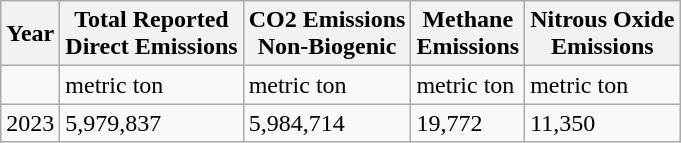<table class="wikitable">
<tr>
<th>Year</th>
<th>Total Reported<br>Direct Emissions</th>
<th>CO2 Emissions<br>Non-Biogenic</th>
<th>Methane<br>Emissions</th>
<th>Nitrous Oxide<br>Emissions</th>
</tr>
<tr>
<td></td>
<td>metric ton</td>
<td>metric ton</td>
<td>metric ton</td>
<td>metric ton</td>
</tr>
<tr>
<td>2023</td>
<td>5,979,837</td>
<td>5,984,714</td>
<td>19,772</td>
<td>11,350</td>
</tr>
</table>
